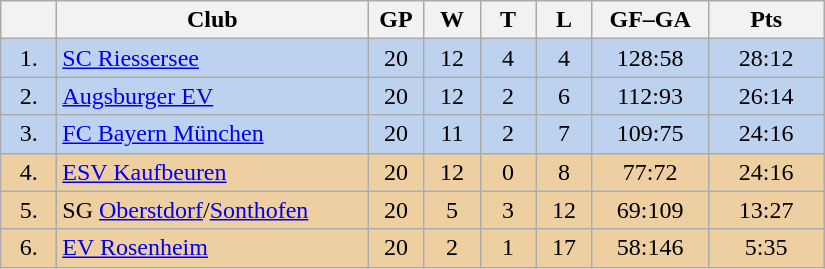<table class="wikitable">
<tr>
<th width="30"></th>
<th width="200">Club</th>
<th width="30">GP</th>
<th width="30">W</th>
<th width="30">T</th>
<th width="30">L</th>
<th width="70">GF–GA</th>
<th width="70">Pts</th>
</tr>
<tr bgcolor="#BCD2EE" align="center">
<td>1.</td>
<td align="left"><a href='#'>SC Riessersee</a></td>
<td>20</td>
<td>12</td>
<td>4</td>
<td>4</td>
<td>128:58</td>
<td>28:12</td>
</tr>
<tr bgcolor=#BCD2EE align="center">
<td>2.</td>
<td align="left"><a href='#'>Augsburger EV</a></td>
<td>20</td>
<td>12</td>
<td>2</td>
<td>6</td>
<td>112:93</td>
<td>26:14</td>
</tr>
<tr bgcolor=#BCD2EE align="center">
<td>3.</td>
<td align="left"><a href='#'>FC Bayern München</a></td>
<td>20</td>
<td>11</td>
<td>2</td>
<td>7</td>
<td>109:75</td>
<td>24:16</td>
</tr>
<tr bgcolor=#EECFA1 align="center">
<td>4.</td>
<td align="left"><a href='#'>ESV Kaufbeuren</a></td>
<td>20</td>
<td>12</td>
<td>0</td>
<td>8</td>
<td>77:72</td>
<td>24:16</td>
</tr>
<tr bgcolor=#EECFA1 align="center">
<td>5.</td>
<td align="left">SG <a href='#'>Oberstdorf</a>/<a href='#'>Sonthofen</a></td>
<td>20</td>
<td>5</td>
<td>3</td>
<td>12</td>
<td>69:109</td>
<td>13:27</td>
</tr>
<tr bgcolor=#EECFA1 align="center">
<td>6.</td>
<td align="left"><a href='#'>EV Rosenheim</a></td>
<td>20</td>
<td>2</td>
<td>1</td>
<td>17</td>
<td>58:146</td>
<td>5:35</td>
</tr>
</table>
